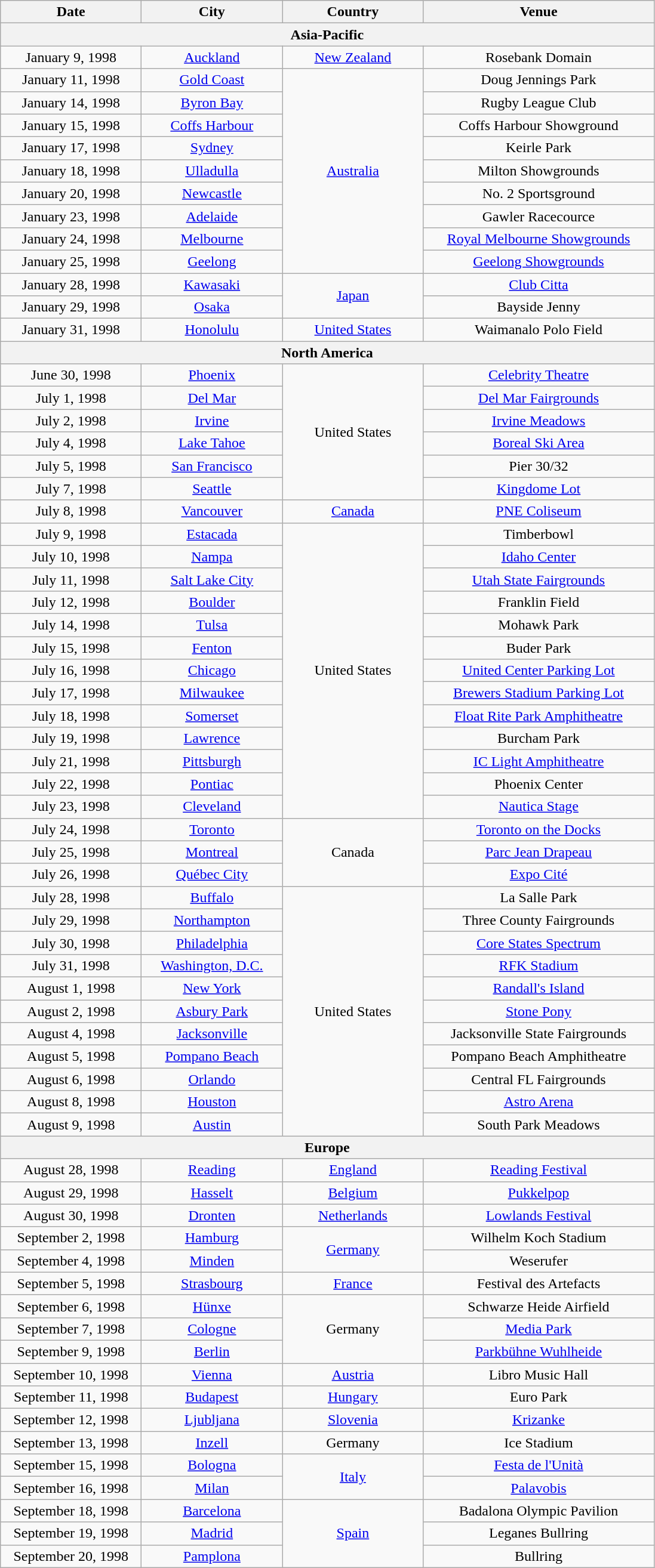<table class="wikitable" style="text-align:center;">
<tr>
<th style="width:150px;">Date</th>
<th style="width:150px;">City</th>
<th style="width:150px;">Country</th>
<th style="width:250px;">Venue</th>
</tr>
<tr>
<th colspan="4">Asia-Pacific</th>
</tr>
<tr>
<td>January 9, 1998</td>
<td><a href='#'>Auckland</a></td>
<td><a href='#'>New Zealand</a></td>
<td>Rosebank Domain</td>
</tr>
<tr>
<td>January 11, 1998</td>
<td><a href='#'>Gold Coast</a></td>
<td rowspan="9"><a href='#'>Australia</a></td>
<td>Doug Jennings Park</td>
</tr>
<tr>
<td>January 14, 1998</td>
<td><a href='#'>Byron Bay</a></td>
<td>Rugby League Club</td>
</tr>
<tr>
<td>January 15, 1998</td>
<td><a href='#'>Coffs Harbour</a></td>
<td>Coffs Harbour Showground</td>
</tr>
<tr>
<td>January 17, 1998</td>
<td><a href='#'>Sydney</a></td>
<td>Keirle Park</td>
</tr>
<tr>
<td>January 18, 1998</td>
<td><a href='#'>Ulladulla</a></td>
<td>Milton Showgrounds</td>
</tr>
<tr>
<td>January 20, 1998</td>
<td><a href='#'>Newcastle</a></td>
<td>No. 2 Sportsground</td>
</tr>
<tr>
<td>January 23, 1998</td>
<td><a href='#'>Adelaide</a></td>
<td>Gawler Racecource</td>
</tr>
<tr>
<td>January 24, 1998</td>
<td><a href='#'>Melbourne</a></td>
<td><a href='#'>Royal Melbourne Showgrounds</a></td>
</tr>
<tr>
<td>January 25, 1998</td>
<td><a href='#'>Geelong</a></td>
<td><a href='#'>Geelong Showgrounds</a></td>
</tr>
<tr>
<td>January 28, 1998</td>
<td><a href='#'>Kawasaki</a></td>
<td rowspan="2"><a href='#'>Japan</a></td>
<td><a href='#'>Club Citta</a></td>
</tr>
<tr>
<td>January 29, 1998</td>
<td><a href='#'>Osaka</a></td>
<td>Bayside Jenny</td>
</tr>
<tr>
<td>January 31, 1998</td>
<td><a href='#'>Honolulu</a></td>
<td><a href='#'>United States</a></td>
<td>Waimanalo Polo Field</td>
</tr>
<tr>
<th colspan="4">North America</th>
</tr>
<tr>
<td>June 30, 1998</td>
<td><a href='#'>Phoenix</a></td>
<td rowspan="6">United States</td>
<td><a href='#'>Celebrity Theatre</a></td>
</tr>
<tr>
<td>July 1, 1998</td>
<td><a href='#'>Del Mar</a></td>
<td><a href='#'>Del Mar Fairgrounds</a></td>
</tr>
<tr>
<td>July 2, 1998</td>
<td><a href='#'>Irvine</a></td>
<td><a href='#'>Irvine Meadows</a></td>
</tr>
<tr>
<td>July 4, 1998</td>
<td><a href='#'>Lake Tahoe</a></td>
<td><a href='#'>Boreal Ski Area</a></td>
</tr>
<tr>
<td>July 5, 1998</td>
<td><a href='#'>San Francisco</a></td>
<td>Pier 30/32</td>
</tr>
<tr>
<td>July 7, 1998</td>
<td><a href='#'>Seattle</a></td>
<td><a href='#'>Kingdome Lot</a></td>
</tr>
<tr>
<td>July 8, 1998</td>
<td><a href='#'>Vancouver</a></td>
<td><a href='#'>Canada</a></td>
<td><a href='#'>PNE Coliseum</a></td>
</tr>
<tr>
<td>July 9, 1998</td>
<td><a href='#'>Estacada</a></td>
<td rowspan="13">United States</td>
<td>Timberbowl</td>
</tr>
<tr>
<td>July 10, 1998</td>
<td><a href='#'>Nampa</a></td>
<td><a href='#'>Idaho Center</a></td>
</tr>
<tr>
<td>July 11, 1998</td>
<td><a href='#'>Salt Lake City</a></td>
<td><a href='#'>Utah State Fairgrounds</a></td>
</tr>
<tr>
<td>July 12, 1998</td>
<td><a href='#'>Boulder</a></td>
<td>Franklin Field</td>
</tr>
<tr>
<td>July 14, 1998</td>
<td><a href='#'>Tulsa</a></td>
<td>Mohawk Park</td>
</tr>
<tr>
<td>July 15, 1998</td>
<td><a href='#'>Fenton</a></td>
<td>Buder Park</td>
</tr>
<tr>
<td>July 16, 1998</td>
<td><a href='#'>Chicago</a></td>
<td><a href='#'>United Center Parking Lot</a></td>
</tr>
<tr>
<td>July 17, 1998</td>
<td><a href='#'>Milwaukee</a></td>
<td><a href='#'>Brewers Stadium Parking Lot</a></td>
</tr>
<tr>
<td>July 18, 1998</td>
<td><a href='#'>Somerset</a></td>
<td><a href='#'>Float Rite Park Amphitheatre</a></td>
</tr>
<tr>
<td>July 19, 1998</td>
<td><a href='#'>Lawrence</a></td>
<td>Burcham Park</td>
</tr>
<tr>
<td>July 21, 1998</td>
<td><a href='#'>Pittsburgh</a></td>
<td><a href='#'>IC Light Amphitheatre</a></td>
</tr>
<tr>
<td>July 22, 1998</td>
<td><a href='#'>Pontiac</a></td>
<td>Phoenix Center</td>
</tr>
<tr>
<td>July 23, 1998</td>
<td><a href='#'>Cleveland</a></td>
<td><a href='#'>Nautica Stage</a></td>
</tr>
<tr>
<td>July 24, 1998</td>
<td><a href='#'>Toronto</a></td>
<td rowspan="3">Canada</td>
<td><a href='#'>Toronto on the Docks</a></td>
</tr>
<tr>
<td>July 25, 1998</td>
<td><a href='#'>Montreal</a></td>
<td><a href='#'>Parc Jean Drapeau</a></td>
</tr>
<tr>
<td>July 26, 1998</td>
<td><a href='#'>Québec City</a></td>
<td><a href='#'>Expo Cité</a></td>
</tr>
<tr>
<td>July 28, 1998</td>
<td><a href='#'>Buffalo</a></td>
<td rowspan="11">United States</td>
<td>La Salle Park</td>
</tr>
<tr>
<td>July 29, 1998</td>
<td><a href='#'>Northampton</a></td>
<td>Three County Fairgrounds</td>
</tr>
<tr>
<td>July 30, 1998</td>
<td><a href='#'>Philadelphia</a></td>
<td><a href='#'>Core States Spectrum</a></td>
</tr>
<tr>
<td>July 31, 1998</td>
<td><a href='#'>Washington, D.C.</a></td>
<td><a href='#'>RFK Stadium</a></td>
</tr>
<tr>
<td>August 1, 1998</td>
<td><a href='#'>New York</a></td>
<td><a href='#'>Randall's Island</a></td>
</tr>
<tr>
<td>August 2, 1998</td>
<td><a href='#'>Asbury Park</a></td>
<td><a href='#'>Stone Pony</a></td>
</tr>
<tr>
<td>August 4, 1998</td>
<td><a href='#'>Jacksonville</a></td>
<td>Jacksonville State Fairgrounds</td>
</tr>
<tr>
<td>August 5, 1998</td>
<td><a href='#'>Pompano Beach</a></td>
<td>Pompano Beach Amphitheatre</td>
</tr>
<tr>
<td>August 6, 1998</td>
<td><a href='#'>Orlando</a></td>
<td>Central FL Fairgrounds</td>
</tr>
<tr>
<td>August 8, 1998</td>
<td><a href='#'>Houston</a></td>
<td><a href='#'>Astro Arena</a></td>
</tr>
<tr>
<td>August 9, 1998</td>
<td><a href='#'>Austin</a></td>
<td>South Park Meadows</td>
</tr>
<tr>
<th colspan="4">Europe</th>
</tr>
<tr>
<td>August 28, 1998</td>
<td><a href='#'>Reading</a></td>
<td><a href='#'>England</a></td>
<td><a href='#'>Reading Festival</a></td>
</tr>
<tr>
<td>August 29, 1998</td>
<td><a href='#'>Hasselt</a></td>
<td><a href='#'>Belgium</a></td>
<td><a href='#'>Pukkelpop</a></td>
</tr>
<tr>
<td>August 30, 1998</td>
<td><a href='#'>Dronten</a></td>
<td><a href='#'>Netherlands</a></td>
<td><a href='#'>Lowlands Festival</a></td>
</tr>
<tr>
<td>September 2, 1998</td>
<td><a href='#'>Hamburg</a></td>
<td rowspan="2"><a href='#'>Germany</a></td>
<td>Wilhelm Koch Stadium</td>
</tr>
<tr>
<td>September 4, 1998</td>
<td><a href='#'>Minden</a></td>
<td>Weserufer</td>
</tr>
<tr>
<td>September 5, 1998</td>
<td><a href='#'>Strasbourg</a></td>
<td><a href='#'>France</a></td>
<td>Festival des Artefacts</td>
</tr>
<tr>
<td>September 6, 1998</td>
<td><a href='#'>Hünxe</a></td>
<td rowspan="3">Germany</td>
<td>Schwarze Heide Airfield</td>
</tr>
<tr>
<td>September 7, 1998</td>
<td><a href='#'>Cologne</a></td>
<td><a href='#'>Media Park</a></td>
</tr>
<tr>
<td>September 9, 1998</td>
<td><a href='#'>Berlin</a></td>
<td><a href='#'>Parkbühne Wuhlheide</a></td>
</tr>
<tr>
<td>September 10, 1998</td>
<td><a href='#'>Vienna</a></td>
<td><a href='#'>Austria</a></td>
<td>Libro Music Hall</td>
</tr>
<tr>
<td>September 11, 1998</td>
<td><a href='#'>Budapest</a></td>
<td><a href='#'>Hungary</a></td>
<td>Euro Park</td>
</tr>
<tr>
<td>September 12, 1998</td>
<td><a href='#'>Ljubljana</a></td>
<td><a href='#'>Slovenia</a></td>
<td><a href='#'>Krizanke</a></td>
</tr>
<tr>
<td>September 13, 1998</td>
<td><a href='#'>Inzell</a></td>
<td>Germany</td>
<td>Ice Stadium</td>
</tr>
<tr>
<td>September 15, 1998</td>
<td><a href='#'>Bologna</a></td>
<td rowspan="2"><a href='#'>Italy</a></td>
<td><a href='#'>Festa de l'Unità</a></td>
</tr>
<tr>
<td>September 16, 1998</td>
<td><a href='#'>Milan</a></td>
<td><a href='#'>Palavobis</a></td>
</tr>
<tr>
<td>September 18, 1998</td>
<td><a href='#'>Barcelona</a></td>
<td rowspan="3"><a href='#'>Spain</a></td>
<td>Badalona Olympic Pavilion</td>
</tr>
<tr>
<td>September 19, 1998</td>
<td><a href='#'>Madrid</a></td>
<td>Leganes Bullring</td>
</tr>
<tr>
<td>September 20, 1998</td>
<td><a href='#'>Pamplona</a></td>
<td>Bullring</td>
</tr>
</table>
